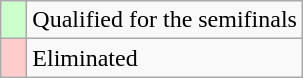<table class="wikitable">
<tr>
<td width=10px bgcolor="ccffcc"></td>
<td>Qualified for the semifinals</td>
</tr>
<tr>
<td width=10px bgcolor="#ffcccc"></td>
<td>Eliminated</td>
</tr>
</table>
